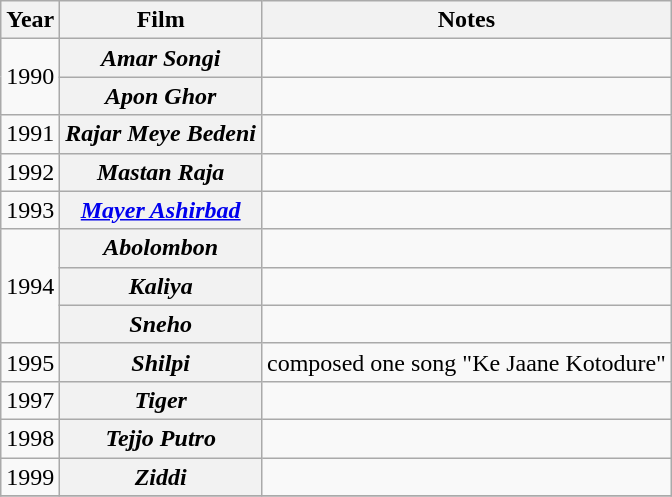<table class="wikitable sortable">
<tr>
<th>Year</th>
<th>Film</th>
<th>Notes</th>
</tr>
<tr>
<td rowspan=2>1990</td>
<th><em>Amar Songi</em></th>
<td></td>
</tr>
<tr>
<th><em>Apon Ghor</em></th>
<td></td>
</tr>
<tr>
<td>1991</td>
<th><em>Rajar Meye Bedeni</em></th>
<td></td>
</tr>
<tr>
<td>1992</td>
<th><em>Mastan Raja</em></th>
<td></td>
</tr>
<tr>
<td>1993</td>
<th><em><a href='#'>Mayer Ashirbad</a></em> </th>
<td></td>
</tr>
<tr>
<td rowspan=3>1994</td>
<th><em>Abolombon</em></th>
<td></td>
</tr>
<tr>
<th><em>Kaliya</em></th>
<td></td>
</tr>
<tr>
<th><em>Sneho</em></th>
<td></td>
</tr>
<tr>
<td>1995</td>
<th><em>Shilpi</em></th>
<td>composed one song "Ke Jaane Kotodure"</td>
</tr>
<tr>
<td>1997</td>
<th><em>Tiger</em></th>
<td></td>
</tr>
<tr>
<td>1998</td>
<th><em>Tejjo Putro</em></th>
<td></td>
</tr>
<tr>
<td>1999</td>
<th><em>Ziddi</em> </th>
<td></td>
</tr>
<tr>
</tr>
</table>
